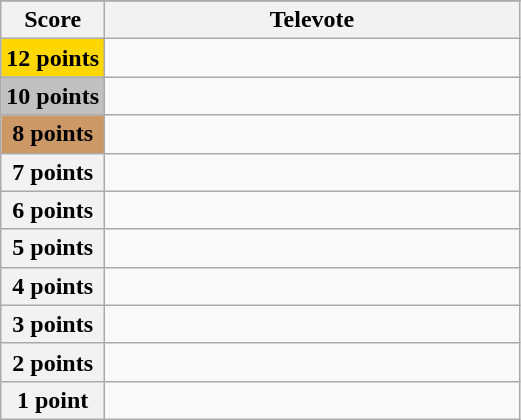<table class="wikitable">
<tr>
</tr>
<tr>
<th scope="col" width="20%">Score</th>
<th scope="col" width="80%">Televote</th>
</tr>
<tr>
<th scope="row" style="Background:gold">12 points</th>
<td></td>
</tr>
<tr>
<th scope="row" style="background:silver">10 points</th>
<td></td>
</tr>
<tr>
<th scope="row" style="background:#CC9966">8 points</th>
<td></td>
</tr>
<tr>
<th scope="row">7 points</th>
<td></td>
</tr>
<tr>
<th scope="row">6 points</th>
<td></td>
</tr>
<tr>
<th scope="row">5 points</th>
<td></td>
</tr>
<tr>
<th scope="row">4 points</th>
<td></td>
</tr>
<tr>
<th scope="row">3 points</th>
<td></td>
</tr>
<tr>
<th scope="row">2 points</th>
<td></td>
</tr>
<tr>
<th scope="row">1 point</th>
<td></td>
</tr>
</table>
